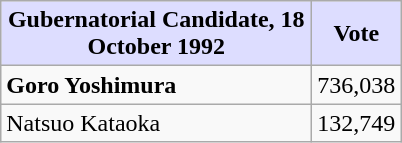<table class="wikitable">
<tr>
<th style="background:#ddf; width:200px;">Gubernatorial Candidate, 18 October 1992</th>
<th style="background:#ddf; width:50px;">Vote</th>
</tr>
<tr>
<td><strong>Goro Yoshimura</strong></td>
<td>736,038</td>
</tr>
<tr>
<td>Natsuo Kataoka</td>
<td>132,749</td>
</tr>
</table>
